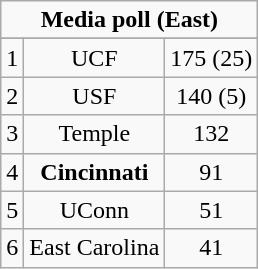<table class="wikitable">
<tr align="center">
<td align="center" Colspan="3"><strong>Media poll (East)</strong></td>
</tr>
<tr align="center">
</tr>
<tr align="center">
<td>1</td>
<td>UCF</td>
<td>175 (25)</td>
</tr>
<tr align="center">
<td>2</td>
<td>USF</td>
<td>140 (5)</td>
</tr>
<tr align="center">
<td>3</td>
<td>Temple</td>
<td>132</td>
</tr>
<tr align="center">
<td>4</td>
<td><strong>Cincinnati</strong></td>
<td>91</td>
</tr>
<tr align="center">
<td>5</td>
<td>UConn</td>
<td>51</td>
</tr>
<tr align="center">
<td>6</td>
<td>East Carolina</td>
<td>41</td>
</tr>
</table>
